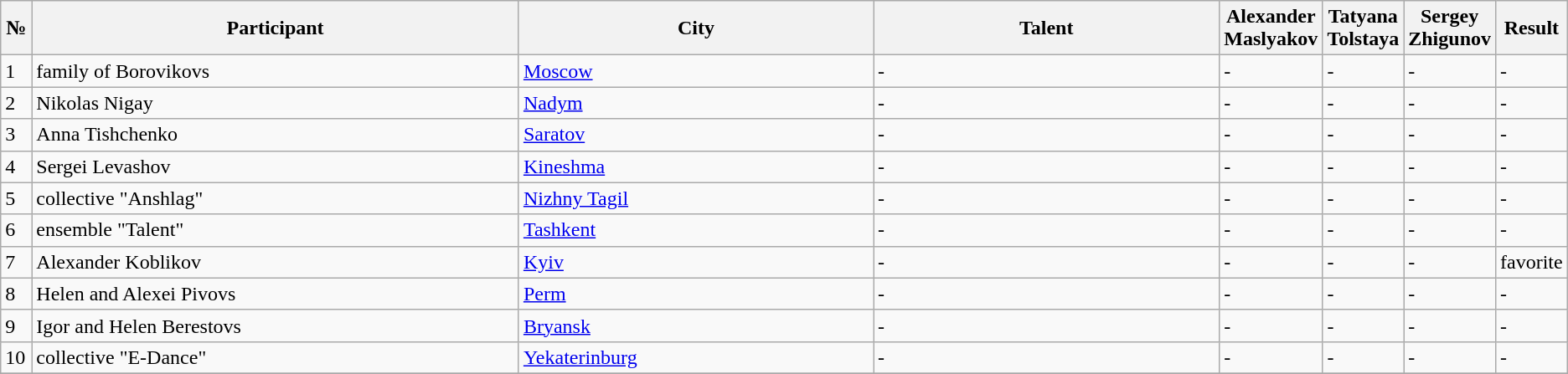<table class="wikitable">
<tr>
<th width="2%">№</th>
<th width="35%">Participant</th>
<th width="25%">City</th>
<th width="25%">Talent</th>
<th width="3%">Alexander Maslyakov</th>
<th width="3%">Tatyana Tolstaya</th>
<th width="3%">Sergey Zhigunov</th>
<th width="3%">Result</th>
</tr>
<tr>
<td>1</td>
<td>family of Borovikovs</td>
<td><a href='#'>Moscow</a></td>
<td>-</td>
<td>-</td>
<td>-</td>
<td>-</td>
<td>-</td>
</tr>
<tr>
<td>2</td>
<td>Nikolas Nigay</td>
<td><a href='#'>Nadym</a></td>
<td>-</td>
<td>-</td>
<td>-</td>
<td>-</td>
<td>-</td>
</tr>
<tr>
<td>3</td>
<td>Anna Tishchenko</td>
<td><a href='#'>Saratov</a></td>
<td>-</td>
<td>-</td>
<td>-</td>
<td>-</td>
<td>-</td>
</tr>
<tr>
<td>4</td>
<td>Sergei Levashov</td>
<td><a href='#'>Kineshma</a></td>
<td>-</td>
<td>-</td>
<td>-</td>
<td>-</td>
<td>-</td>
</tr>
<tr>
<td>5</td>
<td>collective "Anshlag"</td>
<td><a href='#'>Nizhny Tagil</a></td>
<td>-</td>
<td>-</td>
<td>-</td>
<td>-</td>
<td>-</td>
</tr>
<tr>
<td>6</td>
<td>ensemble "Talent"</td>
<td><a href='#'>Tashkent</a></td>
<td>-</td>
<td>-</td>
<td>-</td>
<td>-</td>
<td>-</td>
</tr>
<tr>
<td>7</td>
<td>Alexander Koblikov</td>
<td><a href='#'>Kyiv</a></td>
<td>-</td>
<td>-</td>
<td>-</td>
<td>-</td>
<td>favorite</td>
</tr>
<tr>
<td>8</td>
<td>Helen and Alexei Pivovs</td>
<td><a href='#'>Perm</a></td>
<td>-</td>
<td>-</td>
<td>-</td>
<td>-</td>
<td>-</td>
</tr>
<tr>
<td>9</td>
<td>Igor and Helen Berestovs</td>
<td><a href='#'>Bryansk</a></td>
<td>-</td>
<td>-</td>
<td>-</td>
<td>-</td>
<td>-</td>
</tr>
<tr>
<td>10</td>
<td>collective "E-Dance"</td>
<td><a href='#'>Yekaterinburg</a></td>
<td>-</td>
<td>-</td>
<td>-</td>
<td>-</td>
<td>-</td>
</tr>
<tr>
</tr>
</table>
